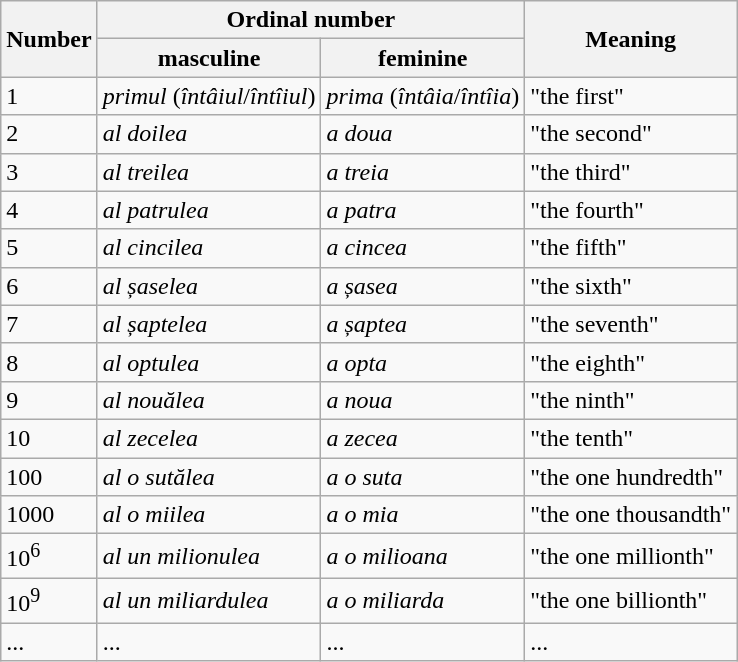<table class="wikitable">
<tr>
<th rowspan="2">Number</th>
<th colspan="2">Ordinal number</th>
<th rowspan="2">Meaning</th>
</tr>
<tr>
<th>masculine</th>
<th>feminine</th>
</tr>
<tr>
<td>1</td>
<td><em>primul</em> (<em>întâiul</em>/<em>întîiul</em>)</td>
<td><em>prima</em> (<em>întâia</em>/<em>întîia</em>)</td>
<td>"the first"</td>
</tr>
<tr>
<td>2</td>
<td><em>al doilea</em></td>
<td><em>a doua</em></td>
<td>"the second"</td>
</tr>
<tr>
<td>3</td>
<td><em>al treilea</em></td>
<td><em>a treia</em></td>
<td>"the third"</td>
</tr>
<tr>
<td>4</td>
<td><em>al patrulea</em></td>
<td><em>a patra</em></td>
<td>"the fourth"</td>
</tr>
<tr>
<td>5</td>
<td><em>al cincilea</em></td>
<td><em>a cincea</em></td>
<td>"the fifth"</td>
</tr>
<tr>
<td>6</td>
<td><em>al șaselea</em></td>
<td><em>a șasea</em></td>
<td>"the sixth"</td>
</tr>
<tr>
<td>7</td>
<td><em>al șaptelea</em></td>
<td><em>a șaptea</em></td>
<td>"the seventh"</td>
</tr>
<tr>
<td>8</td>
<td><em>al optulea</em></td>
<td><em>a opta</em></td>
<td>"the eighth"</td>
</tr>
<tr>
<td>9</td>
<td><em>al nouălea</em></td>
<td><em>a noua</em></td>
<td>"the ninth"</td>
</tr>
<tr>
<td>10</td>
<td><em>al zecelea</em></td>
<td><em>a zecea</em></td>
<td>"the tenth"</td>
</tr>
<tr>
<td>100</td>
<td><em>al o sutălea</em></td>
<td><em>a o suta</em></td>
<td>"the one hundredth"</td>
</tr>
<tr>
<td>1000</td>
<td><em>al o miilea</em></td>
<td><em>a o mia</em></td>
<td>"the one thousandth"</td>
</tr>
<tr>
<td>10<sup>6</sup></td>
<td><em>al un milionulea</em></td>
<td><em>a o milioana</em></td>
<td>"the one millionth"</td>
</tr>
<tr>
<td>10<sup>9</sup></td>
<td><em>al un miliardulea</em></td>
<td><em>a o miliarda</em></td>
<td>"the one billionth"</td>
</tr>
<tr>
<td>...</td>
<td>...</td>
<td>...</td>
<td>...</td>
</tr>
</table>
